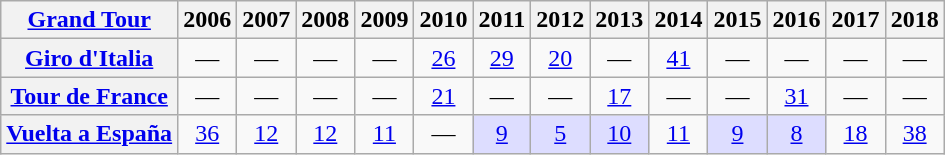<table class="wikitable plainrowheaders">
<tr>
<th scope="col"><a href='#'>Grand Tour</a></th>
<th scope="col">2006</th>
<th scope="col">2007</th>
<th scope="col">2008</th>
<th scope="col">2009</th>
<th scope="col">2010</th>
<th scope="col">2011</th>
<th scope="col">2012</th>
<th scope="col">2013</th>
<th scope="col">2014</th>
<th scope="col">2015</th>
<th scope="col">2016</th>
<th scope="col">2017</th>
<th scope="col">2018</th>
</tr>
<tr style="text-align:center;">
<th scope="row"> <a href='#'>Giro d'Italia</a></th>
<td>—</td>
<td>—</td>
<td>—</td>
<td>—</td>
<td><a href='#'>26</a></td>
<td><a href='#'>29</a></td>
<td><a href='#'>20</a></td>
<td>—</td>
<td><a href='#'>41</a></td>
<td>—</td>
<td>—</td>
<td>—</td>
<td>—</td>
</tr>
<tr style="text-align:center;">
<th scope="row"> <a href='#'>Tour de France</a></th>
<td>—</td>
<td>—</td>
<td>—</td>
<td>—</td>
<td><a href='#'>21</a></td>
<td>—</td>
<td>—</td>
<td><a href='#'>17</a></td>
<td>—</td>
<td>—</td>
<td><a href='#'>31</a></td>
<td>—</td>
<td>—</td>
</tr>
<tr style="text-align:center;">
<th scope="row"> <a href='#'>Vuelta a España</a></th>
<td><a href='#'>36</a></td>
<td><a href='#'>12</a></td>
<td><a href='#'>12</a></td>
<td><a href='#'>11</a></td>
<td>—</td>
<td style="background:#ddddff;"><a href='#'>9</a></td>
<td style="background:#ddddff;"><a href='#'>5</a></td>
<td style="background:#ddddff;"><a href='#'>10</a></td>
<td><a href='#'>11</a></td>
<td style="background:#ddddff;"><a href='#'>9</a></td>
<td style="background:#ddddff;"><a href='#'>8</a></td>
<td><a href='#'>18</a></td>
<td><a href='#'>38</a></td>
</tr>
</table>
